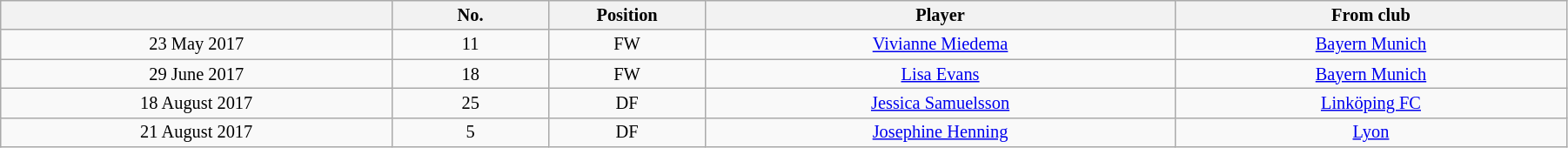<table class="wikitable sortable" style="width:95%; text-align:center; font-size:85%; text-align:center;">
<tr>
<th width="25%"></th>
<th width="10%">No.</th>
<th width="10%">Position</th>
<th>Player</th>
<th width="25%">From club</th>
</tr>
<tr>
<td>23 May 2017</td>
<td>11</td>
<td>FW</td>
<td> <a href='#'>Vivianne Miedema</a></td>
<td> <a href='#'>Bayern Munich</a></td>
</tr>
<tr>
<td>29 June 2017</td>
<td>18</td>
<td>FW</td>
<td> <a href='#'>Lisa Evans</a></td>
<td> <a href='#'>Bayern Munich</a></td>
</tr>
<tr>
<td>18 August 2017</td>
<td>25</td>
<td>DF</td>
<td> <a href='#'>Jessica Samuelsson</a></td>
<td> <a href='#'>Linköping FC</a></td>
</tr>
<tr>
<td>21 August 2017</td>
<td>5</td>
<td>DF</td>
<td> <a href='#'>Josephine Henning</a></td>
<td> <a href='#'>Lyon</a></td>
</tr>
</table>
